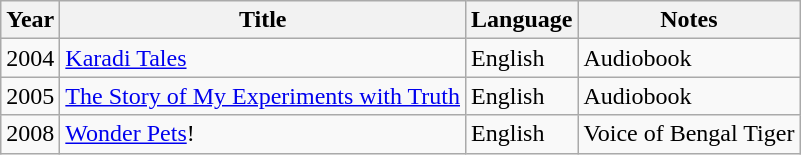<table class="wikitable">
<tr>
<th>Year</th>
<th>Title</th>
<th>Language</th>
<th>Notes</th>
</tr>
<tr>
<td>2004</td>
<td><a href='#'>Karadi Tales</a></td>
<td>English</td>
<td>Audiobook</td>
</tr>
<tr>
<td>2005</td>
<td><a href='#'>The Story of My Experiments with Truth</a></td>
<td>English</td>
<td>Audiobook</td>
</tr>
<tr>
<td>2008</td>
<td><a href='#'>Wonder Pets</a>!</td>
<td>English</td>
<td>Voice of Bengal Tiger</td>
</tr>
</table>
